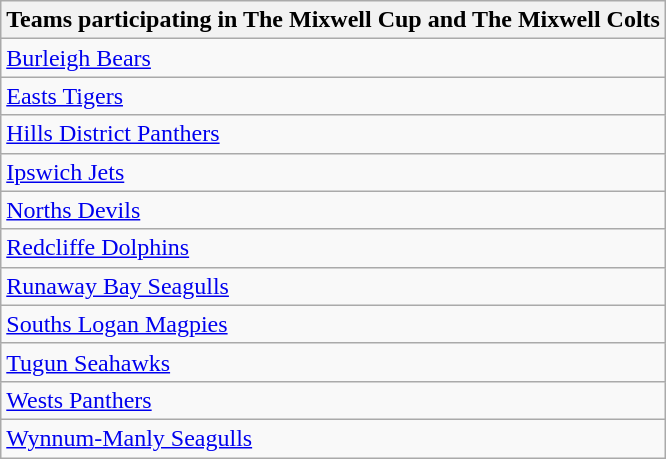<table class="wikitable">
<tr>
<th>Teams participating in The Mixwell Cup and The Mixwell Colts</th>
</tr>
<tr>
<td><a href='#'>Burleigh Bears</a></td>
</tr>
<tr>
<td><a href='#'>Easts Tigers</a></td>
</tr>
<tr>
<td><a href='#'>Hills District Panthers</a></td>
</tr>
<tr>
<td><a href='#'>Ipswich Jets</a></td>
</tr>
<tr>
<td><a href='#'>Norths Devils</a></td>
</tr>
<tr>
<td><a href='#'>Redcliffe Dolphins</a></td>
</tr>
<tr>
<td><a href='#'>Runaway Bay Seagulls</a></td>
</tr>
<tr>
<td><a href='#'>Souths Logan Magpies</a></td>
</tr>
<tr>
<td><a href='#'>Tugun Seahawks</a></td>
</tr>
<tr>
<td><a href='#'>Wests Panthers</a></td>
</tr>
<tr>
<td><a href='#'>Wynnum-Manly Seagulls</a></td>
</tr>
</table>
